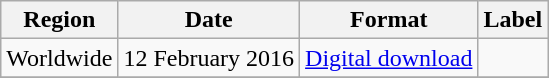<table class=wikitable>
<tr>
<th>Region</th>
<th>Date</th>
<th>Format</th>
<th>Label</th>
</tr>
<tr>
<td>Worldwide</td>
<td>12 February 2016</td>
<td><a href='#'>Digital download</a></td>
<td></td>
</tr>
<tr>
</tr>
</table>
